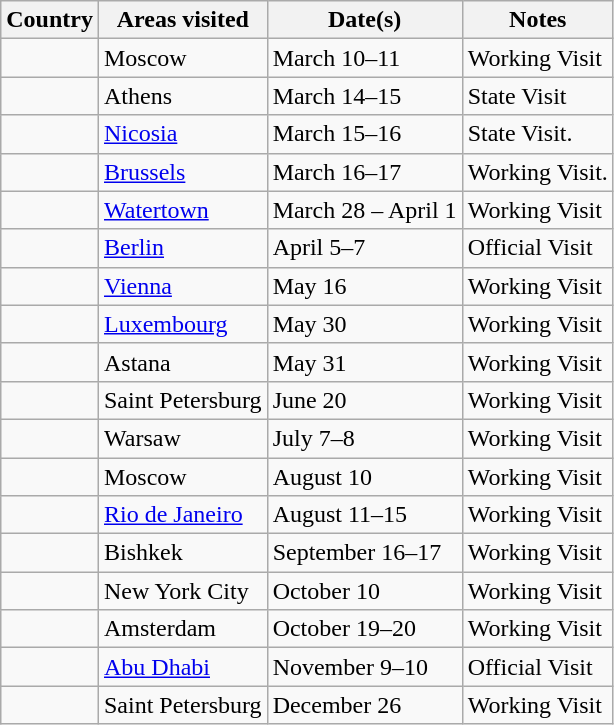<table class="wikitable">
<tr>
<th>Country</th>
<th>Areas visited</th>
<th>Date(s)</th>
<th>Notes</th>
</tr>
<tr>
<td></td>
<td>Moscow</td>
<td>March 10–11</td>
<td>Working Visit</td>
</tr>
<tr>
<td></td>
<td>Athens</td>
<td>March 14–15</td>
<td>State Visit</td>
</tr>
<tr>
<td></td>
<td><a href='#'>Nicosia</a></td>
<td>March 15–16</td>
<td>State Visit.</td>
</tr>
<tr>
<td></td>
<td><a href='#'>Brussels</a></td>
<td>March 16–17</td>
<td>Working Visit.</td>
</tr>
<tr>
<td></td>
<td><a href='#'>Watertown</a></td>
<td>March 28 – April 1</td>
<td>Working Visit</td>
</tr>
<tr>
<td></td>
<td><a href='#'>Berlin</a></td>
<td>April 5–7</td>
<td>Official Visit</td>
</tr>
<tr>
<td></td>
<td><a href='#'>Vienna</a></td>
<td>May 16</td>
<td>Working Visit</td>
</tr>
<tr>
<td></td>
<td><a href='#'>Luxembourg</a></td>
<td>May 30</td>
<td>Working Visit</td>
</tr>
<tr>
<td></td>
<td>Astana</td>
<td>May 31</td>
<td>Working Visit</td>
</tr>
<tr>
<td></td>
<td>Saint Petersburg</td>
<td>June 20</td>
<td>Working Visit</td>
</tr>
<tr>
<td></td>
<td>Warsaw</td>
<td>July 7–8</td>
<td>Working Visit</td>
</tr>
<tr>
<td></td>
<td>Moscow</td>
<td>August 10</td>
<td>Working Visit</td>
</tr>
<tr>
<td></td>
<td><a href='#'>Rio de Janeiro</a></td>
<td>August 11–15</td>
<td>Working Visit</td>
</tr>
<tr>
<td></td>
<td>Bishkek</td>
<td>September 16–17</td>
<td>Working Visit</td>
</tr>
<tr>
<td></td>
<td>New York City</td>
<td>October 10</td>
<td>Working Visit</td>
</tr>
<tr>
<td></td>
<td>Amsterdam</td>
<td>October 19–20</td>
<td>Working Visit</td>
</tr>
<tr>
<td></td>
<td><a href='#'>Abu Dhabi</a></td>
<td>November 9–10</td>
<td>Official Visit</td>
</tr>
<tr>
<td></td>
<td>Saint Petersburg</td>
<td>December 26</td>
<td>Working Visit</td>
</tr>
</table>
